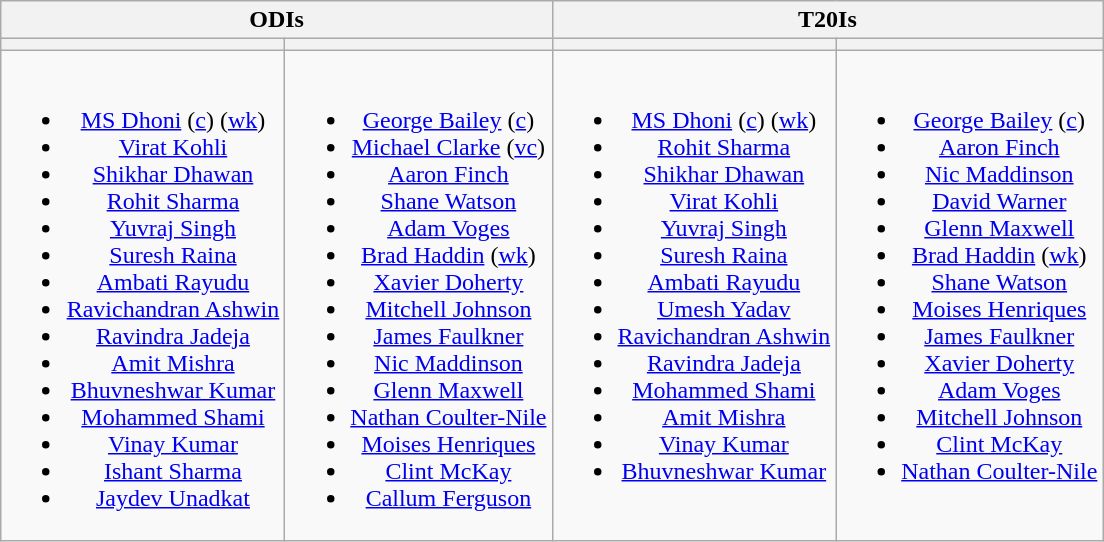<table class="wikitable" style="text-align:center; margin:auto">
<tr>
<th colspan=2>ODIs</th>
<th colspan=2>T20Is</th>
</tr>
<tr>
<th></th>
<th></th>
<th></th>
<th></th>
</tr>
<tr style="vertical-align:top">
<td><br><ul><li><a href='#'>MS Dhoni</a> (<a href='#'>c</a>)  (<a href='#'>wk</a>)</li><li><a href='#'>Virat Kohli</a></li><li><a href='#'>Shikhar Dhawan</a></li><li><a href='#'>Rohit Sharma</a></li><li><a href='#'>Yuvraj Singh</a></li><li><a href='#'>Suresh Raina</a></li><li><a href='#'>Ambati Rayudu</a></li><li><a href='#'>Ravichandran Ashwin</a></li><li><a href='#'>Ravindra Jadeja</a></li><li><a href='#'>Amit Mishra</a></li><li><a href='#'>Bhuvneshwar Kumar</a></li><li><a href='#'>Mohammed Shami</a></li><li><a href='#'>Vinay Kumar</a></li><li><a href='#'>Ishant Sharma</a></li><li><a href='#'>Jaydev Unadkat</a></li></ul></td>
<td><br><ul><li><a href='#'>George Bailey</a> (<a href='#'>c</a>)</li><li><a href='#'>Michael Clarke</a> (<a href='#'>vc</a>)</li><li><a href='#'>Aaron Finch</a></li><li><a href='#'>Shane Watson</a></li><li><a href='#'>Adam Voges</a></li><li><a href='#'>Brad Haddin</a> (<a href='#'>wk</a>)</li><li><a href='#'>Xavier Doherty</a></li><li><a href='#'>Mitchell Johnson</a></li><li><a href='#'>James Faulkner</a></li><li><a href='#'>Nic Maddinson</a></li><li><a href='#'>Glenn Maxwell</a></li><li><a href='#'>Nathan Coulter-Nile</a></li><li><a href='#'>Moises Henriques</a></li><li><a href='#'>Clint McKay</a></li><li><a href='#'>Callum Ferguson</a></li></ul></td>
<td><br><ul><li><a href='#'>MS Dhoni</a> (<a href='#'>c</a>)  (<a href='#'>wk</a>)</li><li><a href='#'>Rohit Sharma</a></li><li><a href='#'>Shikhar Dhawan</a></li><li><a href='#'>Virat Kohli</a></li><li><a href='#'>Yuvraj Singh</a></li><li><a href='#'>Suresh Raina</a></li><li><a href='#'>Ambati Rayudu</a></li><li><a href='#'>Umesh Yadav</a></li><li><a href='#'>Ravichandran Ashwin</a></li><li><a href='#'>Ravindra Jadeja</a></li><li><a href='#'>Mohammed Shami</a></li><li><a href='#'>Amit Mishra</a></li><li><a href='#'>Vinay Kumar</a></li><li><a href='#'>Bhuvneshwar Kumar</a></li></ul></td>
<td><br><ul><li><a href='#'>George Bailey</a> (<a href='#'>c</a>)</li><li><a href='#'>Aaron Finch</a></li><li><a href='#'>Nic Maddinson</a></li><li><a href='#'>David Warner</a></li><li><a href='#'>Glenn Maxwell</a></li><li><a href='#'>Brad Haddin</a> (<a href='#'>wk</a>)</li><li><a href='#'>Shane Watson</a></li><li><a href='#'>Moises Henriques</a></li><li><a href='#'>James Faulkner</a></li><li><a href='#'>Xavier Doherty</a></li><li><a href='#'>Adam Voges</a></li><li><a href='#'>Mitchell Johnson</a></li><li><a href='#'>Clint McKay</a></li><li><a href='#'>Nathan Coulter-Nile</a></li></ul></td>
</tr>
</table>
